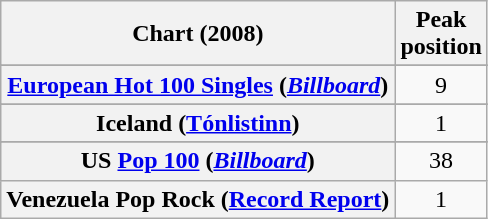<table class="wikitable sortable plainrowheaders" style="text-align:center">
<tr>
<th>Chart (2008)</th>
<th>Peak<br>position</th>
</tr>
<tr>
</tr>
<tr>
</tr>
<tr>
</tr>
<tr>
</tr>
<tr>
</tr>
<tr>
</tr>
<tr>
</tr>
<tr>
</tr>
<tr>
</tr>
<tr>
</tr>
<tr>
</tr>
<tr>
<th scope="row"><a href='#'>European Hot 100 Singles</a> (<em><a href='#'>Billboard</a></em>)</th>
<td>9</td>
</tr>
<tr>
</tr>
<tr>
</tr>
<tr>
<th scope="row">Iceland (<a href='#'>Tónlistinn</a>)</th>
<td>1</td>
</tr>
<tr>
</tr>
<tr>
</tr>
<tr>
</tr>
<tr>
</tr>
<tr>
</tr>
<tr>
</tr>
<tr>
</tr>
<tr>
</tr>
<tr>
</tr>
<tr>
</tr>
<tr>
</tr>
<tr>
</tr>
<tr>
</tr>
<tr>
<th scope="row">US <a href='#'>Pop 100</a> (<em><a href='#'>Billboard</a></em>)</th>
<td>38</td>
</tr>
<tr>
<th scope="row">Venezuela Pop Rock (<a href='#'>Record Report</a>)</th>
<td>1</td>
</tr>
</table>
